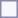<table style="border:1px solid #8888aa; background-color:#f7f8ff; padding:5px; font-size:95%; margin: 0px 12px 12px 0px;">
</table>
